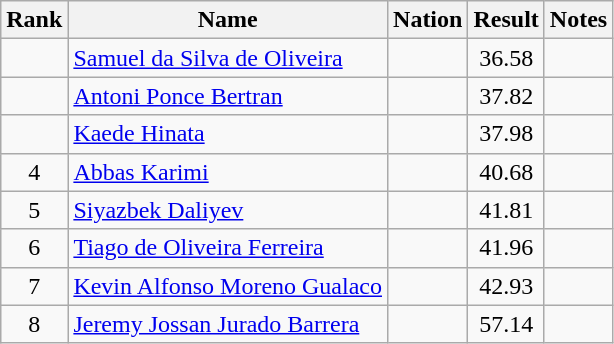<table class="wikitable sortable" style="text-align:center">
<tr>
<th>Rank</th>
<th>Name</th>
<th>Nation</th>
<th>Result</th>
<th>Notes</th>
</tr>
<tr>
<td></td>
<td align=left><a href='#'>Samuel da Silva de Oliveira</a></td>
<td align=left></td>
<td>36.58</td>
<td></td>
</tr>
<tr>
<td></td>
<td align=left><a href='#'>Antoni Ponce Bertran</a></td>
<td align=left></td>
<td>37.82</td>
<td></td>
</tr>
<tr>
<td></td>
<td align=left><a href='#'>Kaede Hinata</a></td>
<td align=left></td>
<td>37.98</td>
<td></td>
</tr>
<tr>
<td>4</td>
<td align=left><a href='#'>Abbas Karimi</a></td>
<td align=left></td>
<td>40.68</td>
<td></td>
</tr>
<tr>
<td>5</td>
<td align=left><a href='#'>Siyazbek Daliyev</a></td>
<td align=left></td>
<td>41.81</td>
<td></td>
</tr>
<tr>
<td>6</td>
<td align=left><a href='#'>Tiago de Oliveira Ferreira</a></td>
<td align=left></td>
<td>41.96</td>
<td></td>
</tr>
<tr>
<td>7</td>
<td align=left><a href='#'>Kevin Alfonso Moreno Gualaco</a></td>
<td align=left></td>
<td>42.93</td>
<td></td>
</tr>
<tr>
<td>8</td>
<td align=left><a href='#'>Jeremy Jossan Jurado Barrera</a></td>
<td align=left></td>
<td>57.14</td>
<td></td>
</tr>
</table>
